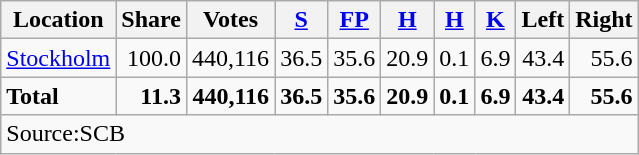<table class="wikitable sortable" style=text-align:right>
<tr>
<th>Location</th>
<th>Share</th>
<th>Votes</th>
<th><a href='#'>S</a></th>
<th><a href='#'>FP</a></th>
<th><a href='#'>H</a></th>
<th><a href='#'>H</a></th>
<th><a href='#'>K</a></th>
<th>Left</th>
<th>Right</th>
</tr>
<tr>
<td align=left><a href='#'>Stockholm</a></td>
<td>100.0</td>
<td>440,116</td>
<td>36.5</td>
<td>35.6</td>
<td>20.9</td>
<td>0.1</td>
<td>6.9</td>
<td>43.4</td>
<td>55.6</td>
</tr>
<tr>
<td align=left><strong>Total</strong></td>
<td><strong>11.3</strong></td>
<td><strong>440,116</strong></td>
<td><strong>36.5</strong></td>
<td><strong>35.6</strong></td>
<td><strong>20.9</strong></td>
<td><strong>0.1</strong></td>
<td><strong>6.9</strong></td>
<td><strong>43.4</strong></td>
<td><strong>55.6</strong></td>
</tr>
<tr>
<td align=left colspan=10>Source:SCB </td>
</tr>
</table>
